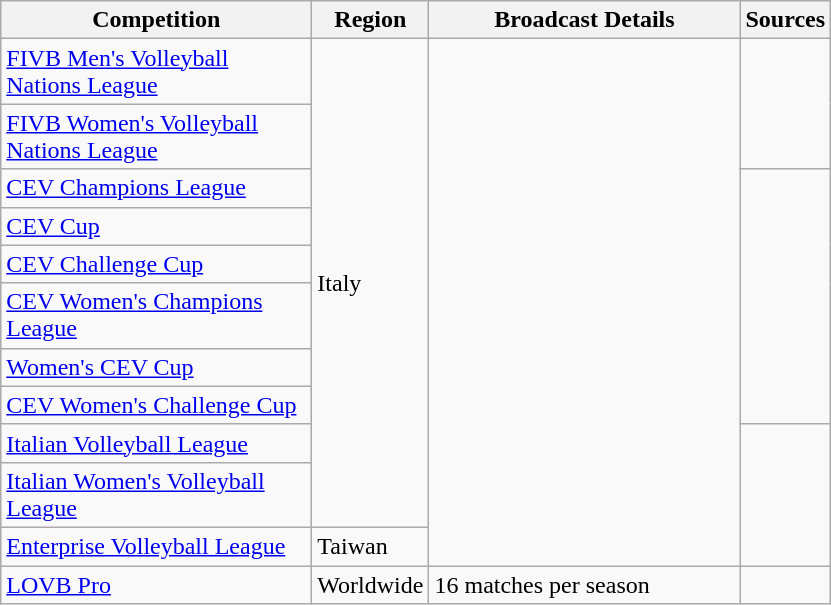<table class="wikitable">
<tr>
<th width="200">Competition</th>
<th>Region</th>
<th width="200">Broadcast Details</th>
<th>Sources</th>
</tr>
<tr>
<td><a href='#'>FIVB Men's Volleyball Nations League</a></td>
<td rowspan="10">Italy</td>
<td rowspan="11"></td>
</tr>
<tr>
<td><a href='#'>FIVB Women's Volleyball Nations League</a></td>
</tr>
<tr>
<td><a href='#'>CEV Champions League</a></td>
<td rowspan="6"></td>
</tr>
<tr>
<td><a href='#'>CEV Cup</a></td>
</tr>
<tr>
<td><a href='#'>CEV Challenge Cup</a></td>
</tr>
<tr>
<td><a href='#'>CEV Women's Champions League</a></td>
</tr>
<tr>
<td><a href='#'>Women's CEV Cup</a></td>
</tr>
<tr>
<td><a href='#'>CEV Women's Challenge Cup</a></td>
</tr>
<tr>
<td><a href='#'>Italian Volleyball League</a></td>
</tr>
<tr>
<td><a href='#'>Italian Women's Volleyball League</a></td>
</tr>
<tr>
<td><a href='#'>Enterprise Volleyball League</a></td>
<td>Taiwan</td>
</tr>
<tr>
<td><a href='#'>LOVB Pro</a></td>
<td>Worldwide</td>
<td>16 matches per season</td>
<td></td>
</tr>
</table>
